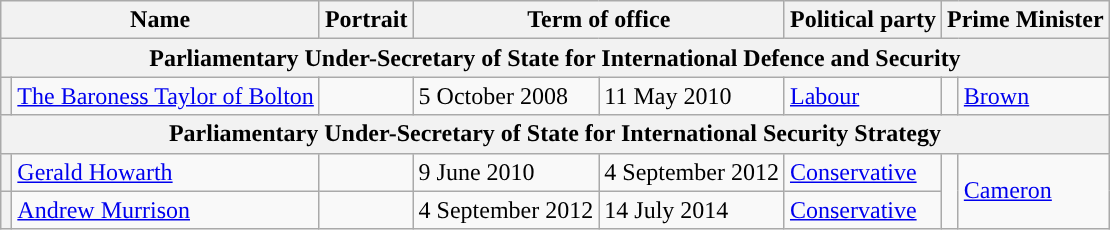<table class="wikitable">
<tr>
<th colspan="2">Name</th>
<th>Portrait</th>
<th colspan="2">Term of office</th>
<th>Political party</th>
<th colspan="2">Prime Minister</th>
</tr>
<tr>
<th colspan="8">Parliamentary Under-Secretary of State for International Defence and Security</th>
</tr>
<tr>
<th style="background-color: "></th>
<td><a href='#'>The Baroness Taylor of Bolton</a></td>
<td></td>
<td>5 October 2008</td>
<td>11 May 2010</td>
<td><a href='#'>Labour</a></td>
<td style="background-color: "></td>
<td><a href='#'>Brown</a></td>
</tr>
<tr>
<th colspan="8">Parliamentary Under-Secretary of State for International Security Strategy</th>
</tr>
<tr>
<th style="background-color: "></th>
<td><a href='#'>Gerald Howarth</a></td>
<td></td>
<td>9 June 2010</td>
<td>4 September 2012</td>
<td><a href='#'>Conservative</a></td>
<td rowspan="2" style="background-color: "></td>
<td rowspan="2"><a href='#'>Cameron</a></td>
</tr>
<tr>
<th style="background-color: "></th>
<td><a href='#'>Andrew Murrison</a></td>
<td></td>
<td>4 September 2012</td>
<td>14 July 2014</td>
<td><a href='#'>Conservative</a></td>
</tr>
</table>
